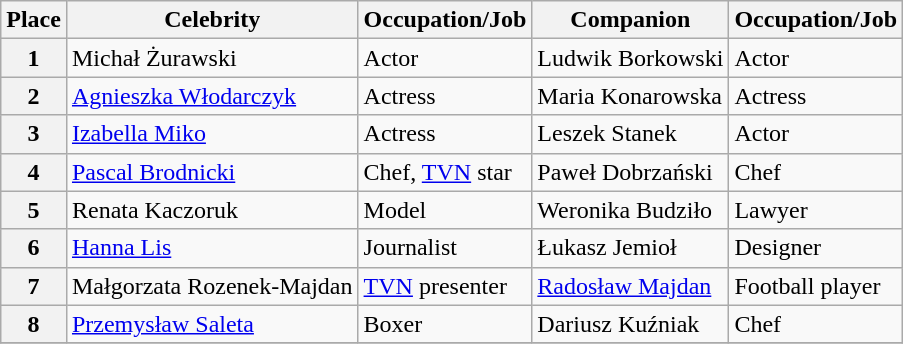<table class="wikitable">
<tr>
<th>Place</th>
<th>Celebrity</th>
<th>Occupation/Job</th>
<th>Companion</th>
<th>Occupation/Job</th>
</tr>
<tr>
<th>1</th>
<td>Michał Żurawski</td>
<td>Actor</td>
<td>Ludwik Borkowski</td>
<td>Actor</td>
</tr>
<tr>
<th>2</th>
<td><a href='#'>Agnieszka Włodarczyk</a></td>
<td>Actress</td>
<td>Maria Konarowska</td>
<td>Actress</td>
</tr>
<tr>
<th>3</th>
<td><a href='#'>Izabella Miko</a></td>
<td>Actress</td>
<td>Leszek Stanek</td>
<td>Actor</td>
</tr>
<tr>
<th>4</th>
<td><a href='#'>Pascal Brodnicki</a></td>
<td>Chef, <a href='#'>TVN</a> star</td>
<td>Paweł Dobrzański</td>
<td>Chef</td>
</tr>
<tr>
<th>5</th>
<td>Renata Kaczoruk</td>
<td>Model</td>
<td>Weronika Budziło</td>
<td>Lawyer</td>
</tr>
<tr>
<th>6</th>
<td><a href='#'>Hanna Lis</a></td>
<td>Journalist</td>
<td>Łukasz Jemioł</td>
<td>Designer</td>
</tr>
<tr>
<th>7</th>
<td>Małgorzata Rozenek-Majdan</td>
<td><a href='#'>TVN</a> presenter</td>
<td><a href='#'>Radosław Majdan</a></td>
<td>Football player</td>
</tr>
<tr>
<th>8</th>
<td><a href='#'>Przemysław Saleta</a></td>
<td>Boxer</td>
<td>Dariusz Kuźniak</td>
<td>Chef</td>
</tr>
<tr>
</tr>
</table>
